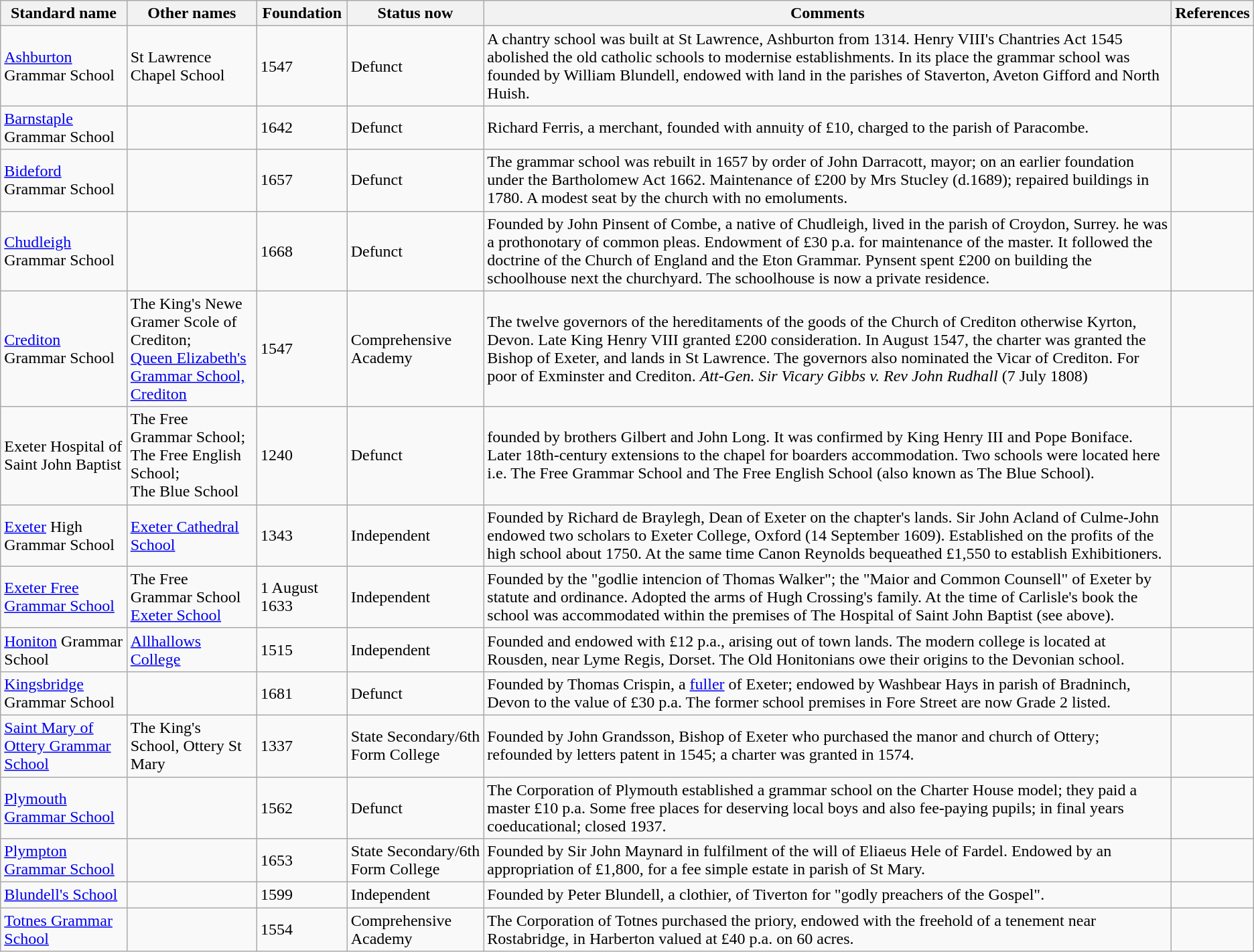<table class="wikitable sortable">
<tr>
<th>Standard name</th>
<th>Other names</th>
<th>Foundation</th>
<th>Status now</th>
<th>Comments</th>
<th>References</th>
</tr>
<tr>
<td><a href='#'>Ashburton</a> Grammar School</td>
<td>St Lawrence Chapel School</td>
<td>1547</td>
<td>Defunct</td>
<td>A chantry school was built at St Lawrence, Ashburton from 1314. Henry VIII's Chantries Act 1545 abolished the old catholic schools to modernise establishments. In its place the grammar school was founded by William Blundell, endowed with land in the parishes of Staverton, Aveton Gifford and North Huish.</td>
<td></td>
</tr>
<tr>
<td><a href='#'>Barnstaple</a> Grammar School</td>
<td></td>
<td>1642</td>
<td>Defunct</td>
<td>Richard Ferris, a merchant, founded with annuity of £10, charged to the parish of Paracombe.</td>
<td></td>
</tr>
<tr>
<td><a href='#'>Bideford</a> Grammar School</td>
<td></td>
<td>1657</td>
<td>Defunct</td>
<td>The grammar school was rebuilt in 1657 by order of John Darracott, mayor; on an earlier foundation under the Bartholomew Act 1662. Maintenance of £200 by Mrs Stucley (d.1689); repaired buildings in 1780. A modest seat by the church with no emoluments.</td>
<td><br></td>
</tr>
<tr>
<td><a href='#'>Chudleigh</a> Grammar School</td>
<td></td>
<td>1668</td>
<td>Defunct</td>
<td>Founded by John Pinsent of Combe, a native of Chudleigh, lived in the parish of Croydon, Surrey. he was a prothonotary of common pleas. Endowment of £30 p.a. for maintenance of the master. It followed the doctrine of the Church of England and the Eton Grammar. Pynsent spent £200 on building the schoolhouse next the churchyard. The schoolhouse is now a private residence.</td>
<td></td>
</tr>
<tr>
<td><a href='#'>Crediton</a> Grammar School</td>
<td>The King's Newe Gramer Scole of Crediton;<br><a href='#'>Queen Elizabeth's Grammar School, Crediton</a></td>
<td>1547</td>
<td>Comprehensive<br>Academy</td>
<td>The twelve governors of the hereditaments of the goods of the Church of Crediton otherwise Kyrton, Devon. Late King Henry VIII granted £200 consideration. In August 1547, the charter was granted the Bishop of Exeter, and lands in St Lawrence. The governors also nominated the Vicar of Crediton. For poor of Exminster and Crediton. <em>Att-Gen. Sir Vicary Gibbs v. Rev John Rudhall</em> (7 July 1808)</td>
<td></td>
</tr>
<tr>
<td>Exeter Hospital of Saint John Baptist</td>
<td>The Free Grammar School;<br>The Free English School;<br> The Blue School</td>
<td>1240</td>
<td>Defunct</td>
<td>founded by brothers Gilbert and John Long. It was confirmed by King Henry III and Pope Boniface. Later 18th-century extensions to the chapel for boarders accommodation. Two schools were located here i.e. The Free Grammar School and The Free English School (also known as The Blue School).</td>
<td></td>
</tr>
<tr>
<td><a href='#'>Exeter</a> High Grammar School</td>
<td><a href='#'>Exeter Cathedral School</a></td>
<td>1343</td>
<td>Independent</td>
<td>Founded by Richard de Braylegh, Dean of Exeter on the chapter's lands. Sir John Acland of Culme-John endowed two scholars to Exeter College, Oxford (14 September 1609). Established on the profits of the high school about 1750. At the same time Canon Reynolds bequeathed £1,550 to establish Exhibitioners.</td>
<td></td>
</tr>
<tr>
<td><a href='#'>Exeter Free Grammar School</a></td>
<td>The Free Grammar School<br><a href='#'>Exeter School</a></td>
<td>1 August 1633</td>
<td>Independent</td>
<td>Founded by the "godlie intencion of Thomas Walker"; the "Maior and Common Counsell" of Exeter by statute and ordinance. Adopted the arms of Hugh Crossing's family. At the time of Carlisle's book the school was accommodated within the premises of The Hospital of Saint John Baptist (see above).</td>
<td></td>
</tr>
<tr>
<td><a href='#'>Honiton</a> Grammar School</td>
<td><a href='#'>Allhallows College</a></td>
<td>1515</td>
<td>Independent</td>
<td>Founded and endowed with £12 p.a., arising out of town lands. The modern college is located at Rousden, near Lyme Regis, Dorset. The Old Honitonians owe their origins to the Devonian school.</td>
<td></td>
</tr>
<tr>
<td><a href='#'>Kingsbridge</a> Grammar School</td>
<td></td>
<td>1681</td>
<td>Defunct</td>
<td>Founded by Thomas Crispin, a <a href='#'>fuller</a> of Exeter; endowed by Washbear Hays in parish of Bradninch, Devon to the value of £30 p.a. The former school premises in Fore Street are now Grade 2 listed.</td>
<td></td>
</tr>
<tr>
<td><a href='#'>Saint Mary of Ottery Grammar School</a></td>
<td>The King's School, Ottery St Mary</td>
<td>1337</td>
<td>State Secondary/6th Form College</td>
<td>Founded by John Grandsson, Bishop of Exeter who purchased the manor and church of Ottery; refounded by letters patent in 1545; a charter was granted in 1574.</td>
<td></td>
</tr>
<tr>
<td><a href='#'>Plymouth Grammar School</a></td>
<td></td>
<td>1562</td>
<td>Defunct</td>
<td>The Corporation of Plymouth established a grammar school on the Charter House model; they paid a master £10 p.a. Some free places for deserving local boys and also fee-paying pupils; in final years coeducational; closed 1937.</td>
<td></td>
</tr>
<tr>
<td><a href='#'>Plympton Grammar School</a></td>
<td></td>
<td>1653</td>
<td>State Secondary/6th Form College</td>
<td>Founded by Sir John Maynard in fulfilment of the will of Eliaeus Hele of Fardel. Endowed by an appropriation of £1,800, for a fee simple estate in parish of St Mary.</td>
<td></td>
</tr>
<tr>
<td><a href='#'>Blundell's School</a></td>
<td></td>
<td>1599</td>
<td>Independent</td>
<td>Founded by Peter Blundell, a clothier, of Tiverton for "godly preachers of the Gospel".</td>
<td></td>
</tr>
<tr>
<td><a href='#'>Totnes Grammar School</a></td>
<td></td>
<td>1554</td>
<td>Comprehensive<br>Academy</td>
<td>The Corporation of Totnes purchased the priory, endowed with the freehold of a tenement near Rostabridge, in Harberton valued at £40 p.a. on 60 acres.</td>
<td></td>
</tr>
</table>
